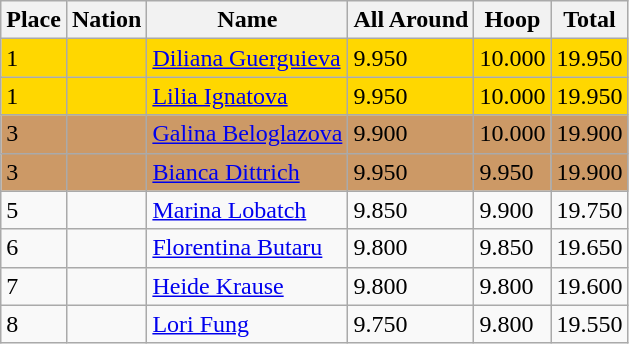<table class="wikitable">
<tr>
<th>Place</th>
<th>Nation</th>
<th>Name</th>
<th>All Around</th>
<th>Hoop</th>
<th>Total</th>
</tr>
<tr bgcolor=gold>
<td>1</td>
<td></td>
<td><a href='#'>Diliana Guerguieva</a></td>
<td>9.950</td>
<td>10.000</td>
<td>19.950</td>
</tr>
<tr bgcolor=gold>
<td>1</td>
<td></td>
<td><a href='#'>Lilia Ignatova</a></td>
<td>9.950</td>
<td>10.000</td>
<td>19.950</td>
</tr>
<tr bgcolor=cc9966>
<td>3</td>
<td></td>
<td><a href='#'>Galina Beloglazova</a></td>
<td>9.900</td>
<td>10.000</td>
<td>19.900</td>
</tr>
<tr bgcolor=cc9966>
<td>3</td>
<td></td>
<td><a href='#'>Bianca Dittrich</a></td>
<td>9.950</td>
<td>9.950</td>
<td>19.900</td>
</tr>
<tr>
<td>5</td>
<td></td>
<td><a href='#'>Marina Lobatch</a></td>
<td>9.850</td>
<td>9.900</td>
<td>19.750</td>
</tr>
<tr>
<td>6</td>
<td></td>
<td><a href='#'>Florentina Butaru</a></td>
<td>9.800</td>
<td>9.850</td>
<td>19.650</td>
</tr>
<tr>
<td>7</td>
<td></td>
<td><a href='#'>Heide Krause</a></td>
<td>9.800</td>
<td>9.800</td>
<td>19.600</td>
</tr>
<tr>
<td>8</td>
<td></td>
<td><a href='#'>Lori Fung</a></td>
<td>9.750</td>
<td>9.800</td>
<td>19.550</td>
</tr>
</table>
